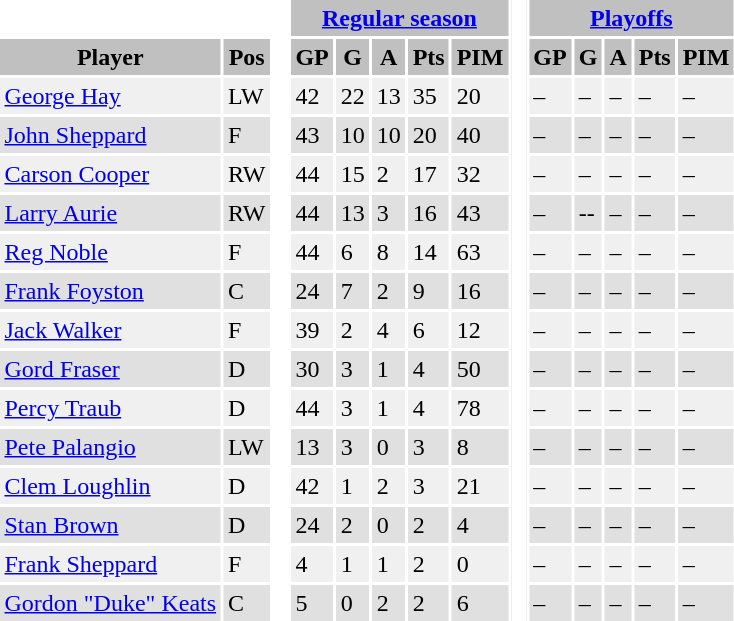<table BORDER="0" CELLPADDING="3" CELLSPACING="2" ID="Table1">
<tr ALIGN="center" bgcolor="#c0c0c0">
<th ALIGN="center" colspan="2" bgcolor="#ffffff"> </th>
<th ALIGN="center" rowspan="99" bgcolor="#ffffff"> </th>
<th ALIGN="center" colspan="5"><a href='#'>Regular season</a></th>
<th ALIGN="center" rowspan="99" bgcolor="#ffffff"> </th>
<th ALIGN="center" colspan="5"><a href='#'>Playoffs</a></th>
</tr>
<tr ALIGN="center" bgcolor="#c0c0c0">
<th ALIGN="center">Player</th>
<th ALIGN="center">Pos</th>
<th ALIGN="center">GP</th>
<th ALIGN="center">G</th>
<th ALIGN="center">A</th>
<th ALIGN="center">Pts</th>
<th ALIGN="center">PIM</th>
<th ALIGN="center">GP</th>
<th ALIGN="center">G</th>
<th ALIGN="center">A</th>
<th ALIGN="center">Pts</th>
<th ALIGN="center">PIM</th>
</tr>
<tr bgcolor="#f0f0f0">
<td><a href='#'>George Hay</a></td>
<td>LW</td>
<td>42</td>
<td>22</td>
<td>13</td>
<td>35</td>
<td>20</td>
<td>–</td>
<td>–</td>
<td>–</td>
<td>–</td>
<td>–</td>
</tr>
<tr bgcolor="#e0e0e0">
<td><a href='#'>John Sheppard</a></td>
<td>F</td>
<td>43</td>
<td>10</td>
<td>10</td>
<td>20</td>
<td>40</td>
<td>–</td>
<td>–</td>
<td>–</td>
<td>–</td>
<td>–</td>
</tr>
<tr bgcolor="#f0f0f0">
<td><a href='#'>Carson Cooper</a></td>
<td>RW</td>
<td>44</td>
<td>15</td>
<td>2</td>
<td>17</td>
<td>32</td>
<td>–</td>
<td>–</td>
<td>–</td>
<td>–</td>
<td>–</td>
</tr>
<tr bgcolor="#e0e0e0">
<td><a href='#'>Larry Aurie</a></td>
<td>RW</td>
<td>44</td>
<td>13</td>
<td>3</td>
<td>16</td>
<td>43</td>
<td>–</td>
<td>--</td>
<td>–</td>
<td>–</td>
<td>–</td>
</tr>
<tr bgcolor="#f0f0f0">
<td><a href='#'>Reg Noble</a></td>
<td>F</td>
<td>44</td>
<td>6</td>
<td>8</td>
<td>14</td>
<td>63</td>
<td>–</td>
<td>–</td>
<td>–</td>
<td>–</td>
<td>–</td>
</tr>
<tr bgcolor="#e0e0e0">
<td><a href='#'>Frank Foyston</a></td>
<td>C</td>
<td>24</td>
<td>7</td>
<td>2</td>
<td>9</td>
<td>16</td>
<td>–</td>
<td>–</td>
<td>–</td>
<td>–</td>
<td>–</td>
</tr>
<tr bgcolor="#f0f0f0">
<td><a href='#'>Jack Walker</a></td>
<td>F</td>
<td>39</td>
<td>2</td>
<td>4</td>
<td>6</td>
<td>12</td>
<td>–</td>
<td>–</td>
<td>–</td>
<td>–</td>
<td>–</td>
</tr>
<tr bgcolor="#e0e0e0">
<td><a href='#'>Gord Fraser</a></td>
<td>D</td>
<td>30</td>
<td>3</td>
<td>1</td>
<td>4</td>
<td>50</td>
<td>–</td>
<td>–</td>
<td>–</td>
<td>–</td>
<td>–</td>
</tr>
<tr bgcolor="#f0f0f0">
<td><a href='#'>Percy Traub</a></td>
<td>D</td>
<td>44</td>
<td>3</td>
<td>1</td>
<td>4</td>
<td>78</td>
<td>–</td>
<td>–</td>
<td>–</td>
<td>–</td>
<td>–</td>
</tr>
<tr bgcolor="#e0e0e0">
<td><a href='#'>Pete Palangio</a></td>
<td>LW</td>
<td>13</td>
<td>3</td>
<td>0</td>
<td>3</td>
<td>8</td>
<td>–</td>
<td>–</td>
<td>–</td>
<td>–</td>
<td>–</td>
</tr>
<tr bgcolor="#f0f0f0">
<td><a href='#'>Clem Loughlin</a></td>
<td>D</td>
<td>42</td>
<td>1</td>
<td>2</td>
<td>3</td>
<td>21</td>
<td>–</td>
<td>–</td>
<td>–</td>
<td>–</td>
<td>–</td>
</tr>
<tr bgcolor="#e0e0e0">
<td><a href='#'>Stan Brown</a></td>
<td>D</td>
<td>24</td>
<td>2</td>
<td>0</td>
<td>2</td>
<td>4</td>
<td>–</td>
<td>–</td>
<td>–</td>
<td>–</td>
<td>–</td>
</tr>
<tr bgcolor="#f0f0f0">
<td><a href='#'>Frank Sheppard</a></td>
<td>F</td>
<td>4</td>
<td>1</td>
<td>1</td>
<td>2</td>
<td>0</td>
<td>–</td>
<td>–</td>
<td>–</td>
<td>–</td>
<td>–</td>
</tr>
<tr bgcolor="#e0e0e0">
<td><a href='#'>Gordon "Duke" Keats</a></td>
<td>C</td>
<td>5</td>
<td>0</td>
<td>2</td>
<td>2</td>
<td>6</td>
<td>–</td>
<td>–</td>
<td>–</td>
<td>–</td>
<td>–</td>
</tr>
</table>
